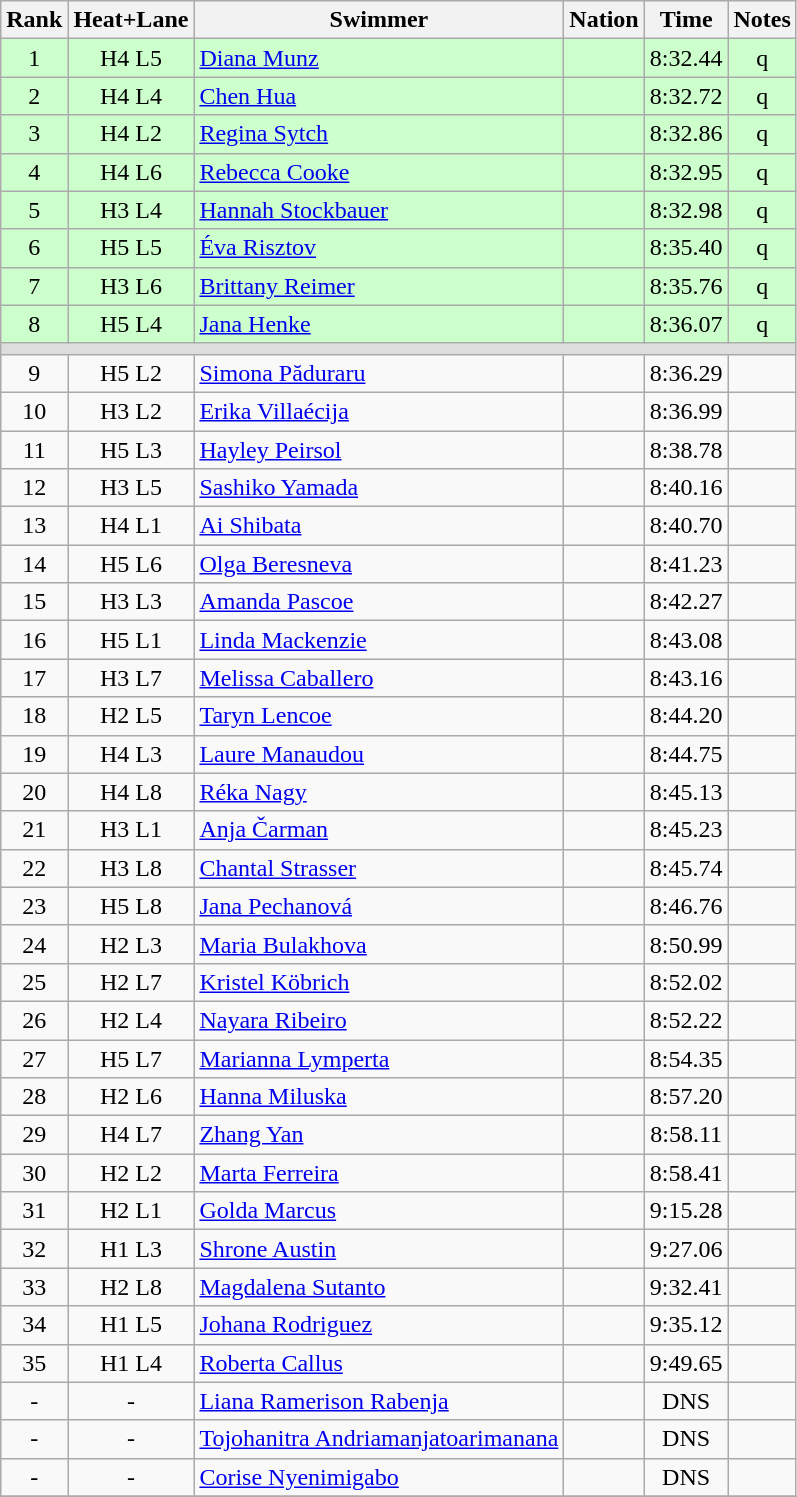<table class="wikitable sortable" style="text-align:center">
<tr>
<th>Rank</th>
<th>Heat+Lane</th>
<th>Swimmer</th>
<th>Nation</th>
<th>Time</th>
<th>Notes</th>
</tr>
<tr bgcolor=ccffcc>
<td>1</td>
<td>H4 L5</td>
<td align=left><a href='#'>Diana Munz</a></td>
<td align=left></td>
<td>8:32.44</td>
<td>q</td>
</tr>
<tr bgcolor=ccffcc>
<td>2</td>
<td>H4 L4</td>
<td align=left><a href='#'>Chen Hua</a></td>
<td align=left></td>
<td>8:32.72</td>
<td>q</td>
</tr>
<tr bgcolor=ccffcc>
<td>3</td>
<td>H4 L2</td>
<td align=left><a href='#'>Regina Sytch</a></td>
<td align=left></td>
<td>8:32.86</td>
<td>q</td>
</tr>
<tr bgcolor=ccffcc>
<td>4</td>
<td>H4 L6</td>
<td align=left><a href='#'>Rebecca Cooke</a></td>
<td align=left></td>
<td>8:32.95</td>
<td>q</td>
</tr>
<tr bgcolor=ccffcc>
<td>5</td>
<td>H3 L4</td>
<td align=left><a href='#'>Hannah Stockbauer</a></td>
<td align=left></td>
<td>8:32.98</td>
<td>q</td>
</tr>
<tr bgcolor=ccffcc>
<td>6</td>
<td>H5 L5</td>
<td align=left><a href='#'>Éva Risztov</a></td>
<td align=left></td>
<td>8:35.40</td>
<td>q</td>
</tr>
<tr bgcolor=ccffcc>
<td>7</td>
<td>H3 L6</td>
<td align=left><a href='#'>Brittany Reimer</a></td>
<td align=left></td>
<td>8:35.76</td>
<td>q</td>
</tr>
<tr bgcolor=ccffcc>
<td>8</td>
<td>H5 L4</td>
<td align=left><a href='#'>Jana Henke</a></td>
<td align=left></td>
<td>8:36.07</td>
<td>q</td>
</tr>
<tr bgcolor=#DDDDDD>
<td colspan=6></td>
</tr>
<tr>
<td>9</td>
<td>H5 L2</td>
<td align=left><a href='#'>Simona Păduraru</a></td>
<td align=left></td>
<td>8:36.29</td>
<td></td>
</tr>
<tr>
<td>10</td>
<td>H3 L2</td>
<td align=left><a href='#'>Erika Villaécija</a></td>
<td align=left></td>
<td>8:36.99</td>
<td></td>
</tr>
<tr>
<td>11</td>
<td>H5 L3</td>
<td align=left><a href='#'>Hayley Peirsol</a></td>
<td align=left></td>
<td>8:38.78</td>
<td></td>
</tr>
<tr>
<td>12</td>
<td>H3 L5</td>
<td align=left><a href='#'>Sashiko Yamada</a></td>
<td align=left></td>
<td>8:40.16</td>
<td></td>
</tr>
<tr>
<td>13</td>
<td>H4 L1</td>
<td align=left><a href='#'>Ai Shibata</a></td>
<td align=left></td>
<td>8:40.70</td>
<td></td>
</tr>
<tr>
<td>14</td>
<td>H5 L6</td>
<td align=left><a href='#'>Olga Beresneva</a></td>
<td align=left></td>
<td>8:41.23</td>
<td></td>
</tr>
<tr>
<td>15</td>
<td>H3 L3</td>
<td align=left><a href='#'>Amanda Pascoe</a></td>
<td align=left></td>
<td>8:42.27</td>
<td></td>
</tr>
<tr>
<td>16</td>
<td>H5 L1</td>
<td align=left><a href='#'>Linda Mackenzie</a></td>
<td align=left></td>
<td>8:43.08</td>
<td></td>
</tr>
<tr>
<td>17</td>
<td>H3 L7</td>
<td align=left><a href='#'>Melissa Caballero</a></td>
<td align=left></td>
<td>8:43.16</td>
<td></td>
</tr>
<tr>
<td>18</td>
<td>H2 L5</td>
<td align=left><a href='#'>Taryn Lencoe</a></td>
<td align=left></td>
<td>8:44.20</td>
<td></td>
</tr>
<tr>
<td>19</td>
<td>H4 L3</td>
<td align=left><a href='#'>Laure Manaudou</a></td>
<td align=left></td>
<td>8:44.75</td>
<td></td>
</tr>
<tr>
<td>20</td>
<td>H4 L8</td>
<td align=left><a href='#'>Réka Nagy</a></td>
<td align=left></td>
<td>8:45.13</td>
<td></td>
</tr>
<tr>
<td>21</td>
<td>H3 L1</td>
<td align=left><a href='#'>Anja Čarman</a></td>
<td align=left></td>
<td>8:45.23</td>
<td></td>
</tr>
<tr>
<td>22</td>
<td>H3 L8</td>
<td align=left><a href='#'>Chantal Strasser</a></td>
<td align=left></td>
<td>8:45.74</td>
<td></td>
</tr>
<tr>
<td>23</td>
<td>H5 L8</td>
<td align=left><a href='#'>Jana Pechanová</a></td>
<td align=left></td>
<td>8:46.76</td>
<td></td>
</tr>
<tr>
<td>24</td>
<td>H2 L3</td>
<td align=left><a href='#'>Maria Bulakhova</a></td>
<td align=left></td>
<td>8:50.99</td>
<td></td>
</tr>
<tr>
<td>25</td>
<td>H2 L7</td>
<td align=left><a href='#'>Kristel Köbrich</a></td>
<td align=left></td>
<td>8:52.02</td>
<td></td>
</tr>
<tr>
<td>26</td>
<td>H2 L4</td>
<td align=left><a href='#'>Nayara Ribeiro</a></td>
<td align=left></td>
<td>8:52.22</td>
<td></td>
</tr>
<tr>
<td>27</td>
<td>H5 L7</td>
<td align=left><a href='#'>Marianna Lymperta</a></td>
<td align=left></td>
<td>8:54.35</td>
<td></td>
</tr>
<tr>
<td>28</td>
<td>H2 L6</td>
<td align=left><a href='#'>Hanna Miluska</a></td>
<td align=left></td>
<td>8:57.20</td>
<td></td>
</tr>
<tr>
<td>29</td>
<td>H4 L7</td>
<td align=left><a href='#'>Zhang Yan</a></td>
<td align=left></td>
<td>8:58.11</td>
<td></td>
</tr>
<tr>
<td>30</td>
<td>H2 L2</td>
<td align=left><a href='#'>Marta Ferreira</a></td>
<td align=left></td>
<td>8:58.41</td>
<td></td>
</tr>
<tr>
<td>31</td>
<td>H2 L1</td>
<td align=left><a href='#'>Golda Marcus</a></td>
<td align=left></td>
<td>9:15.28</td>
<td></td>
</tr>
<tr>
<td>32</td>
<td>H1 L3</td>
<td align=left><a href='#'>Shrone Austin</a></td>
<td align=left></td>
<td>9:27.06</td>
<td></td>
</tr>
<tr>
<td>33</td>
<td>H2 L8</td>
<td align=left><a href='#'>Magdalena Sutanto</a></td>
<td align=left></td>
<td>9:32.41</td>
<td></td>
</tr>
<tr>
<td>34</td>
<td>H1 L5</td>
<td align=left><a href='#'>Johana Rodriguez</a></td>
<td align=left></td>
<td>9:35.12</td>
<td></td>
</tr>
<tr>
<td>35</td>
<td>H1 L4</td>
<td align=left><a href='#'>Roberta Callus</a></td>
<td align=left></td>
<td>9:49.65</td>
<td></td>
</tr>
<tr>
<td>-</td>
<td>-</td>
<td align=left><a href='#'>Liana Ramerison Rabenja</a></td>
<td align=left></td>
<td>DNS</td>
<td></td>
</tr>
<tr>
<td>-</td>
<td>-</td>
<td align=left><a href='#'>Tojohanitra Andriamanjatoarimanana</a></td>
<td align=left></td>
<td>DNS</td>
<td></td>
</tr>
<tr>
<td>-</td>
<td>-</td>
<td align=left><a href='#'>Corise Nyenimigabo</a></td>
<td align=left></td>
<td>DNS</td>
<td></td>
</tr>
<tr>
</tr>
</table>
